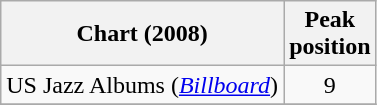<table class="wikitable">
<tr>
<th>Chart (2008)</th>
<th>Peak<br>position</th>
</tr>
<tr>
<td>US Jazz Albums (<em><a href='#'>Billboard</a></em>)</td>
<td align=center>9</td>
</tr>
<tr>
</tr>
</table>
